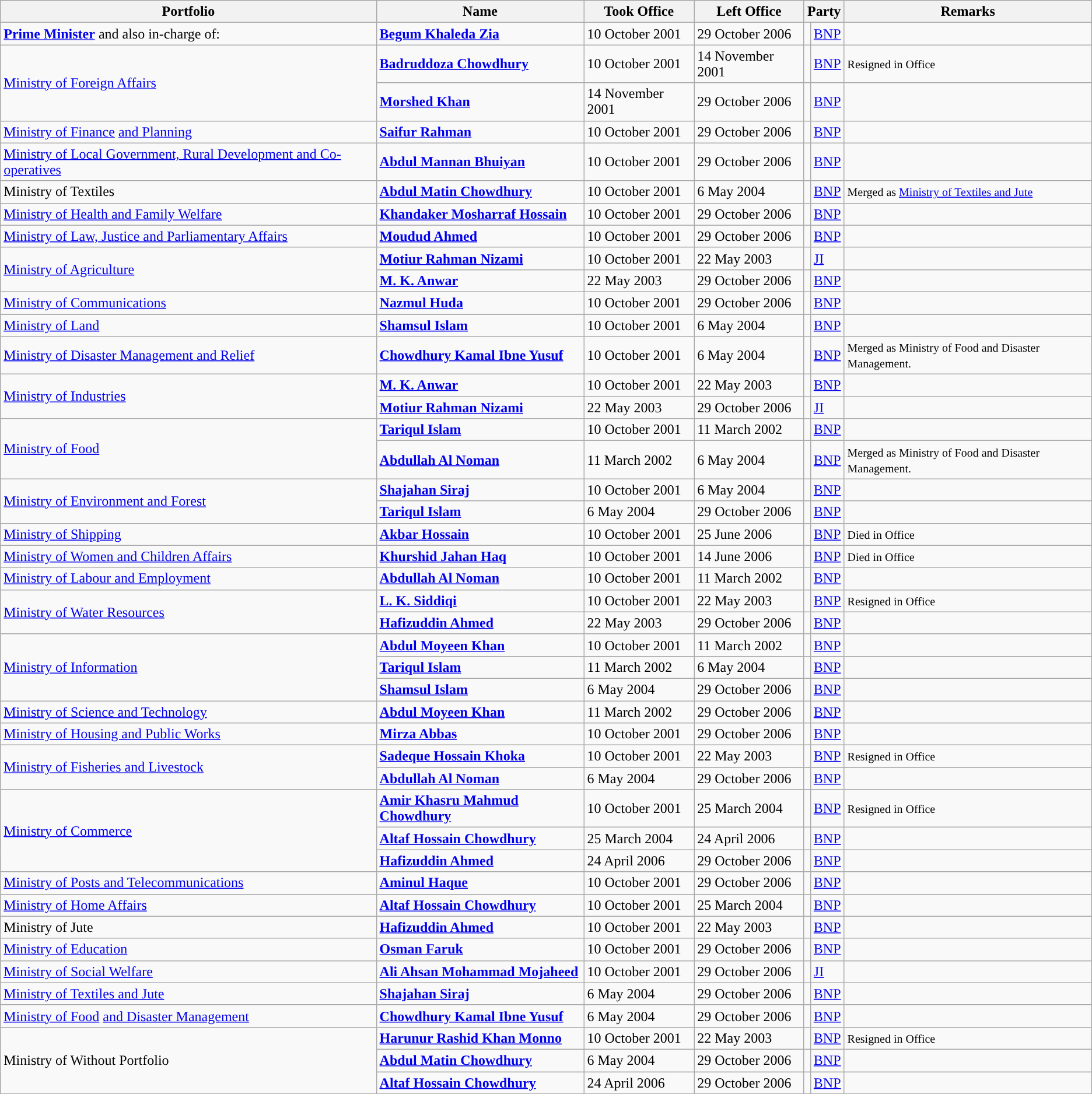<table class="wikitable sortable">
<tr>
<th>Portfolio</th>
<th>Name</th>
<th>Took Office</th>
<th>Left Office</th>
<th colspan="2">Party</th>
<th>Remarks</th>
</tr>
<tr>
<td><a href='#'><strong>Prime Minister</strong></a> and also in-charge of:<br></td>
<td><strong><a href='#'>Begum Khaleda Zia</a></strong></td>
<td>10 October 2001</td>
<td>29 October 2006</td>
<td style="background-color:"></td>
<td><a href='#'>BNP</a></td>
<td></td>
</tr>
<tr>
<td rowspan="2"><a href='#'>Ministry of Foreign Affairs</a></td>
<td><a href='#'><strong>Badruddoza Chowdhury</strong></a></td>
<td>10 October 2001</td>
<td>14 November 2001</td>
<td style="background-color:"></td>
<td><a href='#'>BNP</a></td>
<td><small>Resigned in Office</small></td>
</tr>
<tr>
<td><strong><a href='#'>Morshed Khan</a></strong></td>
<td>14 November 2001</td>
<td>29 October 2006</td>
<td style="background-color:"></td>
<td><a href='#'>BNP</a></td>
<td></td>
</tr>
<tr>
<td><a href='#'>Ministry of Finance</a> <a href='#'>and Planning</a></td>
<td><a href='#'><strong>Saifur Rahman</strong></a></td>
<td>10 October 2001</td>
<td>29 October 2006</td>
<td style="background-color:"></td>
<td><a href='#'>BNP</a></td>
<td></td>
</tr>
<tr>
<td><a href='#'>Ministry of Local Government, Rural Development and Co-operatives</a></td>
<td><strong><a href='#'>Abdul Mannan Bhuiyan</a></strong></td>
<td>10 October 2001</td>
<td>29 October 2006</td>
<td style="background-color:"></td>
<td><a href='#'>BNP</a></td>
<td></td>
</tr>
<tr>
<td>Ministry of Textiles</td>
<td><a href='#'><strong>Abdul Matin Chowdhury</strong></a></td>
<td>10 October 2001</td>
<td>6 May 2004</td>
<td style="background-color:"></td>
<td><a href='#'>BNP</a></td>
<td><small>Merged as <a href='#'>Ministry of Textiles and Jute</a></small></td>
</tr>
<tr>
<td><a href='#'>Ministry of Health and Family Welfare</a></td>
<td><a href='#'><strong>Khandaker Mosharraf Hossain</strong></a></td>
<td>10 October 2001</td>
<td>29 October 2006</td>
<td style="background-color:"></td>
<td><a href='#'>BNP</a></td>
<td></td>
</tr>
<tr>
<td><a href='#'>Ministry of Law, Justice and Parliamentary Affairs</a></td>
<td><strong><a href='#'>Moudud Ahmed</a></strong></td>
<td>10 October 2001</td>
<td>29 October 2006</td>
<td style="background-color:"></td>
<td><a href='#'>BNP</a></td>
<td></td>
</tr>
<tr>
<td rowspan="2"><a href='#'>Ministry of Agriculture</a></td>
<td><strong><a href='#'>Motiur Rahman Nizami</a></strong></td>
<td>10 October 2001</td>
<td>22 May 2003</td>
<td style="background-color:"></td>
<td><a href='#'>JI</a></td>
<td></td>
</tr>
<tr>
<td><strong><a href='#'>M. K. Anwar</a></strong></td>
<td>22 May 2003</td>
<td>29 October 2006</td>
<td style="background-color:"></td>
<td><a href='#'>BNP</a></td>
<td></td>
</tr>
<tr>
<td><a href='#'>Ministry of Communications</a></td>
<td><strong><a href='#'>Nazmul Huda</a></strong></td>
<td>10 October 2001</td>
<td>29 October 2006</td>
<td style="background-color:"></td>
<td><a href='#'>BNP</a></td>
<td></td>
</tr>
<tr>
<td><a href='#'>Ministry of Land</a></td>
<td><a href='#'><strong>Shamsul Islam</strong></a></td>
<td>10 October 2001</td>
<td>6 May 2004</td>
<td style="background-color:"></td>
<td><a href='#'>BNP</a></td>
<td></td>
</tr>
<tr>
<td><a href='#'>Ministry of Disaster Management and Relief</a></td>
<td><strong><a href='#'>Chowdhury Kamal Ibne Yusuf</a></strong></td>
<td>10 October 2001</td>
<td>6 May 2004</td>
<td style="background-color:"></td>
<td><a href='#'>BNP</a></td>
<td><small>Merged as Ministry of Food and Disaster Management.</small></td>
</tr>
<tr>
<td rowspan="2"><a href='#'>Ministry of Industries</a></td>
<td><strong><a href='#'>M. K. Anwar</a></strong></td>
<td>10 October 2001</td>
<td>22 May 2003</td>
<td style="background-color:"></td>
<td><a href='#'>BNP</a></td>
<td></td>
</tr>
<tr>
<td><strong><a href='#'>Motiur Rahman Nizami</a></strong></td>
<td>22 May 2003</td>
<td>29 October 2006</td>
<td style="background-color:"></td>
<td><a href='#'>JI</a></td>
<td></td>
</tr>
<tr>
<td rowspan="2"><a href='#'>Ministry of Food</a></td>
<td><strong><a href='#'>Tariqul Islam</a></strong></td>
<td>10 October 2001</td>
<td>11 March 2002</td>
<td style="background-color:"></td>
<td><a href='#'>BNP</a></td>
<td></td>
</tr>
<tr>
<td><strong><a href='#'>Abdullah Al Noman</a></strong></td>
<td>11 March 2002</td>
<td>6 May 2004</td>
<td style="background-color:"></td>
<td><a href='#'>BNP</a></td>
<td><small>Merged as Ministry of Food and Disaster Management.</small></td>
</tr>
<tr>
<td rowspan="2"><a href='#'>Ministry of Environment and Forest</a></td>
<td><strong><a href='#'>Shajahan Siraj</a></strong></td>
<td>10 October 2001</td>
<td>6 May 2004</td>
<td style="background-color:"></td>
<td><a href='#'>BNP</a></td>
<td></td>
</tr>
<tr>
<td><strong><a href='#'>Tariqul Islam</a></strong></td>
<td>6 May 2004</td>
<td>29 October 2006</td>
<td style="background-color:"></td>
<td><a href='#'>BNP</a></td>
<td></td>
</tr>
<tr>
<td><a href='#'>Ministry of Shipping</a></td>
<td><strong><a href='#'>Akbar Hossain</a></strong></td>
<td>10 October 2001</td>
<td>25 June 2006</td>
<td style="background-color:"></td>
<td><a href='#'>BNP</a></td>
<td><small>Died in Office</small></td>
</tr>
<tr>
<td><a href='#'>Ministry of Women and Children Affairs</a></td>
<td><a href='#'><strong>Khurshid Jahan Haq</strong></a></td>
<td>10 October 2001</td>
<td>14 June 2006</td>
<td style="background-color:"></td>
<td><a href='#'>BNP</a></td>
<td><small>Died in Office</small></td>
</tr>
<tr>
<td><a href='#'>Ministry of Labour and Employment</a></td>
<td><strong><a href='#'>Abdullah Al Noman</a></strong></td>
<td>10 October 2001</td>
<td>11 March 2002</td>
<td style="background-color:"></td>
<td><a href='#'>BNP</a></td>
<td></td>
</tr>
<tr>
<td rowspan="2"><a href='#'>Ministry of Water Resources</a></td>
<td><strong><a href='#'>L. K. Siddiqi</a></strong></td>
<td>10 October 2001</td>
<td>22 May 2003</td>
<td style="background-color:"></td>
<td><a href='#'>BNP</a></td>
<td><small>Resigned in Office</small></td>
</tr>
<tr>
<td><strong><a href='#'>Hafizuddin Ahmed</a></strong></td>
<td>22 May 2003</td>
<td>29 October 2006</td>
<td style="background-color:"></td>
<td><a href='#'>BNP</a></td>
<td></td>
</tr>
<tr>
<td rowspan="3"><a href='#'>Ministry of Information</a></td>
<td><strong><a href='#'>Abdul Moyeen Khan</a></strong></td>
<td>10 October 2001</td>
<td>11 March 2002</td>
<td style="background-color:"></td>
<td><a href='#'>BNP</a></td>
<td></td>
</tr>
<tr>
<td><strong><a href='#'>Tariqul Islam</a></strong></td>
<td>11 March 2002</td>
<td>6 May 2004</td>
<td style="background-color:"></td>
<td><a href='#'>BNP</a></td>
<td></td>
</tr>
<tr>
<td><a href='#'><strong>Shamsul Islam</strong></a></td>
<td>6 May 2004</td>
<td>29 October 2006</td>
<td style="background-color:"></td>
<td><a href='#'>BNP</a></td>
<td></td>
</tr>
<tr>
<td><a href='#'>Ministry of Science and Technology</a></td>
<td><strong><a href='#'>Abdul Moyeen Khan</a></strong></td>
<td>11 March 2002</td>
<td>29 October 2006</td>
<td style="background-color:"></td>
<td><a href='#'>BNP</a></td>
<td></td>
</tr>
<tr>
<td><a href='#'>Ministry of Housing and Public Works</a></td>
<td><strong><a href='#'>Mirza Abbas</a></strong></td>
<td>10 October 2001</td>
<td>29 October 2006</td>
<td style="background-color:"></td>
<td><a href='#'>BNP</a></td>
<td></td>
</tr>
<tr>
<td rowspan="2"><a href='#'>Ministry of Fisheries and Livestock</a></td>
<td><strong><a href='#'>Sadeque Hossain Khoka</a></strong></td>
<td>10 October 2001</td>
<td>22 May 2003</td>
<td style="background-color:"></td>
<td><a href='#'>BNP</a></td>
<td><small>Resigned in Office</small></td>
</tr>
<tr>
<td><strong><a href='#'>Abdullah Al Noman</a></strong></td>
<td>6 May 2004</td>
<td>29 October 2006</td>
<td style="background-color:"></td>
<td><a href='#'>BNP</a></td>
<td></td>
</tr>
<tr>
<td rowspan="3"><a href='#'>Ministry of Commerce</a></td>
<td><strong><a href='#'>Amir Khasru Mahmud Chowdhury</a></strong></td>
<td>10 October 2001</td>
<td>25 March 2004</td>
<td style="background-color:"></td>
<td><a href='#'>BNP</a></td>
<td><small>Resigned in Office</small></td>
</tr>
<tr>
<td><strong><a href='#'>Altaf Hossain Chowdhury</a></strong></td>
<td>25 March 2004</td>
<td>24 April 2006</td>
<td style="background-color:"></td>
<td><a href='#'>BNP</a></td>
<td></td>
</tr>
<tr>
<td><strong><a href='#'>Hafizuddin Ahmed</a></strong></td>
<td>24 April 2006</td>
<td>29 October 2006</td>
<td style="background-color:"></td>
<td><a href='#'>BNP</a></td>
<td></td>
</tr>
<tr>
<td><a href='#'>Ministry of Posts and Telecommunications</a></td>
<td><a href='#'><strong>Aminul Haque</strong></a></td>
<td>10 October 2001</td>
<td>29 October 2006</td>
<td style="background-color:"></td>
<td><a href='#'>BNP</a></td>
<td></td>
</tr>
<tr>
<td><a href='#'>Ministry of Home Affairs</a></td>
<td><strong><a href='#'>Altaf Hossain Chowdhury</a></strong></td>
<td>10 October 2001</td>
<td>25 March 2004</td>
<td style="background-color:"></td>
<td><a href='#'>BNP</a></td>
<td></td>
</tr>
<tr>
<td>Ministry of Jute</td>
<td><strong><a href='#'>Hafizuddin Ahmed</a></strong></td>
<td>10 October 2001</td>
<td>22 May 2003</td>
<td style="background-color:"></td>
<td><a href='#'>BNP</a></td>
<td></td>
</tr>
<tr>
<td><a href='#'>Ministry of Education</a></td>
<td><strong><a href='#'>Osman Faruk</a></strong></td>
<td>10 October 2001</td>
<td>29 October 2006</td>
<td style="background-color:"></td>
<td><a href='#'>BNP</a></td>
<td></td>
</tr>
<tr>
<td><a href='#'>Ministry of Social Welfare</a></td>
<td><strong><a href='#'>Ali Ahsan Mohammad Mojaheed</a></strong></td>
<td>10 October 2001</td>
<td>29 October 2006</td>
<td style="background-color:"></td>
<td><a href='#'>JI</a></td>
<td></td>
</tr>
<tr>
<td><a href='#'>Ministry of Textiles and Jute</a></td>
<td><strong><a href='#'>Shajahan Siraj</a></strong></td>
<td>6 May 2004</td>
<td>29 October 2006</td>
<td style="background-color:"></td>
<td><a href='#'>BNP</a></td>
<td></td>
</tr>
<tr>
<td><a href='#'>Ministry of Food</a> <a href='#'>and Disaster Management</a></td>
<td><strong><a href='#'>Chowdhury Kamal Ibne Yusuf</a></strong></td>
<td>6 May 2004</td>
<td>29 October 2006</td>
<td style="background-color:"></td>
<td><a href='#'>BNP</a></td>
<td></td>
</tr>
<tr>
<td rowspan="3">Ministry of Without Portfolio</td>
<td><strong><a href='#'>Harunur Rashid Khan Monno</a></strong></td>
<td>10 October 2001</td>
<td>22 May 2003</td>
<td style="background-color:"></td>
<td><a href='#'>BNP</a></td>
<td><small>Resigned in Office</small></td>
</tr>
<tr>
<td><a href='#'><strong>Abdul Matin Chowdhury</strong></a></td>
<td>6 May 2004</td>
<td>29 October 2006</td>
<td style="background-color:"></td>
<td><a href='#'>BNP</a></td>
<td></td>
</tr>
<tr>
<td><strong><a href='#'>Altaf Hossain Chowdhury</a></strong></td>
<td>24 April 2006</td>
<td>29 October 2006</td>
<td style="background-color:"></td>
<td><a href='#'>BNP</a></td>
<td></td>
</tr>
</table>
